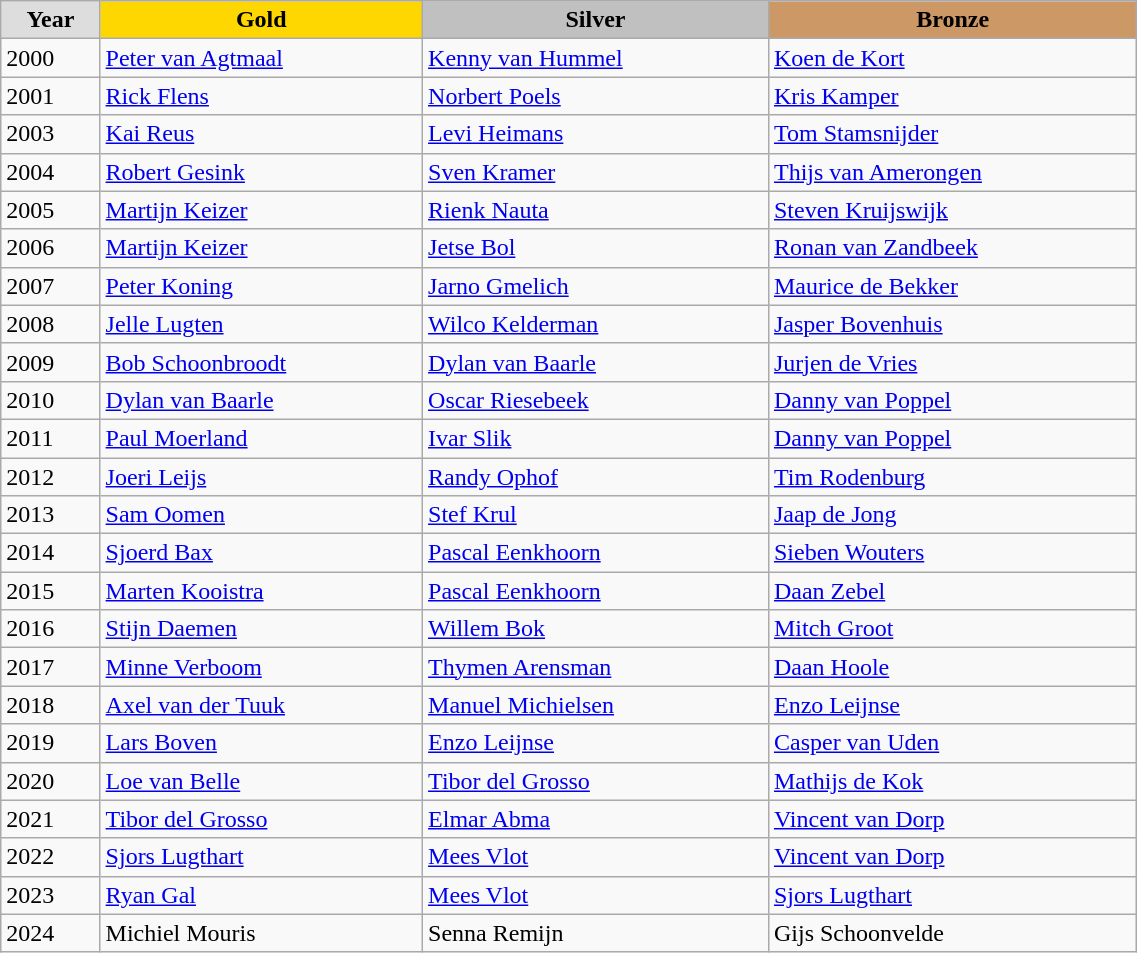<table class="wikitable" style="width: 60%; text-align:left;">
<tr>
<td style="background:#DDDDDD; font-weight:bold; text-align:center;">Year</td>
<td style="background:gold; font-weight:bold; text-align:center;">Gold</td>
<td style="background:silver; font-weight:bold; text-align:center;">Silver</td>
<td style="background:#cc9966; font-weight:bold; text-align:center;">Bronze</td>
</tr>
<tr>
<td>2000</td>
<td><a href='#'>Peter van Agtmaal</a></td>
<td><a href='#'>Kenny van Hummel</a></td>
<td><a href='#'>Koen de Kort</a></td>
</tr>
<tr>
<td>2001</td>
<td><a href='#'>Rick Flens</a></td>
<td><a href='#'>Norbert Poels</a></td>
<td><a href='#'>Kris Kamper</a></td>
</tr>
<tr>
<td>2003</td>
<td><a href='#'>Kai Reus</a></td>
<td><a href='#'>Levi Heimans</a></td>
<td><a href='#'>Tom Stamsnijder</a></td>
</tr>
<tr>
<td>2004</td>
<td><a href='#'>Robert Gesink</a></td>
<td><a href='#'>Sven Kramer</a></td>
<td><a href='#'>Thijs van Amerongen</a></td>
</tr>
<tr>
<td>2005</td>
<td><a href='#'>Martijn Keizer</a></td>
<td><a href='#'>Rienk Nauta</a></td>
<td><a href='#'>Steven Kruijswijk</a></td>
</tr>
<tr>
<td>2006</td>
<td><a href='#'>Martijn Keizer</a></td>
<td><a href='#'>Jetse Bol</a></td>
<td><a href='#'>Ronan van Zandbeek</a></td>
</tr>
<tr>
<td>2007</td>
<td><a href='#'>Peter Koning</a></td>
<td><a href='#'>Jarno Gmelich</a></td>
<td><a href='#'>Maurice de Bekker</a></td>
</tr>
<tr>
<td>2008</td>
<td><a href='#'>Jelle Lugten</a></td>
<td><a href='#'>Wilco Kelderman</a></td>
<td><a href='#'>Jasper Bovenhuis</a></td>
</tr>
<tr>
<td>2009</td>
<td><a href='#'>Bob Schoonbroodt</a></td>
<td><a href='#'>Dylan van Baarle</a></td>
<td><a href='#'>Jurjen de Vries</a></td>
</tr>
<tr>
<td>2010</td>
<td><a href='#'>Dylan van Baarle</a></td>
<td><a href='#'>Oscar Riesebeek</a></td>
<td><a href='#'>Danny van Poppel</a></td>
</tr>
<tr>
<td>2011</td>
<td><a href='#'>Paul Moerland</a></td>
<td><a href='#'>Ivar Slik</a></td>
<td><a href='#'>Danny van Poppel</a></td>
</tr>
<tr>
<td>2012</td>
<td><a href='#'>Joeri Leijs</a></td>
<td><a href='#'>Randy Ophof</a></td>
<td><a href='#'>Tim Rodenburg</a></td>
</tr>
<tr>
<td>2013</td>
<td><a href='#'>Sam Oomen</a></td>
<td><a href='#'>Stef Krul</a></td>
<td><a href='#'>Jaap de Jong</a></td>
</tr>
<tr>
<td>2014</td>
<td><a href='#'>Sjoerd Bax</a></td>
<td><a href='#'>Pascal Eenkhoorn</a></td>
<td><a href='#'>Sieben Wouters</a></td>
</tr>
<tr>
<td>2015</td>
<td><a href='#'>Marten Kooistra</a></td>
<td><a href='#'>Pascal Eenkhoorn</a></td>
<td><a href='#'>Daan Zebel</a></td>
</tr>
<tr>
<td>2016</td>
<td><a href='#'>Stijn Daemen</a></td>
<td><a href='#'>Willem Bok</a></td>
<td><a href='#'>Mitch Groot</a></td>
</tr>
<tr>
<td>2017</td>
<td><a href='#'>Minne Verboom</a></td>
<td><a href='#'>Thymen Arensman</a></td>
<td><a href='#'>Daan Hoole</a></td>
</tr>
<tr>
<td>2018</td>
<td><a href='#'>Axel van der Tuuk</a></td>
<td><a href='#'>Manuel Michielsen</a></td>
<td><a href='#'>Enzo Leijnse</a></td>
</tr>
<tr>
<td>2019</td>
<td><a href='#'>Lars Boven</a></td>
<td><a href='#'>Enzo Leijnse</a></td>
<td><a href='#'>Casper van Uden</a></td>
</tr>
<tr>
<td>2020</td>
<td><a href='#'>Loe van Belle</a></td>
<td><a href='#'>Tibor del Grosso</a></td>
<td><a href='#'>Mathijs de Kok</a></td>
</tr>
<tr>
<td>2021</td>
<td><a href='#'>Tibor del Grosso</a></td>
<td><a href='#'>Elmar Abma</a></td>
<td><a href='#'>Vincent van Dorp</a></td>
</tr>
<tr>
<td>2022</td>
<td><a href='#'>Sjors Lugthart</a></td>
<td><a href='#'>Mees Vlot</a></td>
<td><a href='#'>Vincent van Dorp</a></td>
</tr>
<tr>
<td>2023</td>
<td><a href='#'>Ryan Gal</a></td>
<td><a href='#'>Mees Vlot</a></td>
<td><a href='#'>Sjors Lugthart</a></td>
</tr>
<tr>
<td>2024</td>
<td>Michiel Mouris</td>
<td>Senna Remijn</td>
<td>Gijs Schoonvelde</td>
</tr>
</table>
